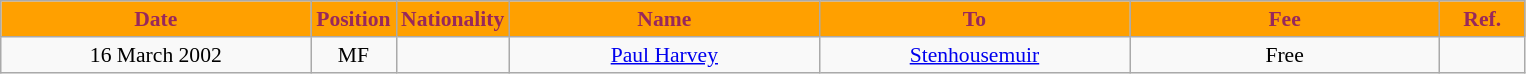<table class="wikitable"  style="text-align:center; font-size:90%; ">
<tr>
<th style="background:#ffa000; color:#98285c; width:200px;">Date</th>
<th style="background:#ffa000; color:#98285c; width:50px;">Position</th>
<th style="background:#ffa000; color:#98285c; width:50px;">Nationality</th>
<th style="background:#ffa000; color:#98285c; width:200px;">Name</th>
<th style="background:#ffa000; color:#98285c; width:200px;">To</th>
<th style="background:#ffa000; color:#98285c; width:200px;">Fee</th>
<th style="background:#ffa000; color:#98285c; width:50px;">Ref.</th>
</tr>
<tr>
<td>16 March 2002</td>
<td>MF</td>
<td></td>
<td><a href='#'>Paul Harvey</a></td>
<td><a href='#'>Stenhousemuir</a></td>
<td>Free</td>
<td></td>
</tr>
</table>
